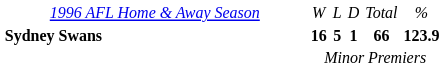<table style="margin-right:4px; margin-top:8px; float:right; border:1px No. 000 solid; border-radius:8px; background:#fff; font-family:Verdana; font-size:8pt; text-align:center;">
<tr>
<td width=200><em><a href='#'>1996 AFL Home & Away Season</a></em></td>
<td><em>W</em></td>
<td><em>L</em></td>
<td><em>D</em></td>
<td><em>Total</em></td>
<td><em>%</em></td>
</tr>
<tr>
<td style="text-align:left"><strong>Sydney Swans</strong></td>
<td><strong>16</strong></td>
<td><strong>5</strong></td>
<td><strong>1</strong></td>
<td><strong>66</strong></td>
<td><strong>123.9</strong></td>
</tr>
<tr>
<td></td>
<td colspan=9><em>Minor Premiers</em></td>
</tr>
</table>
